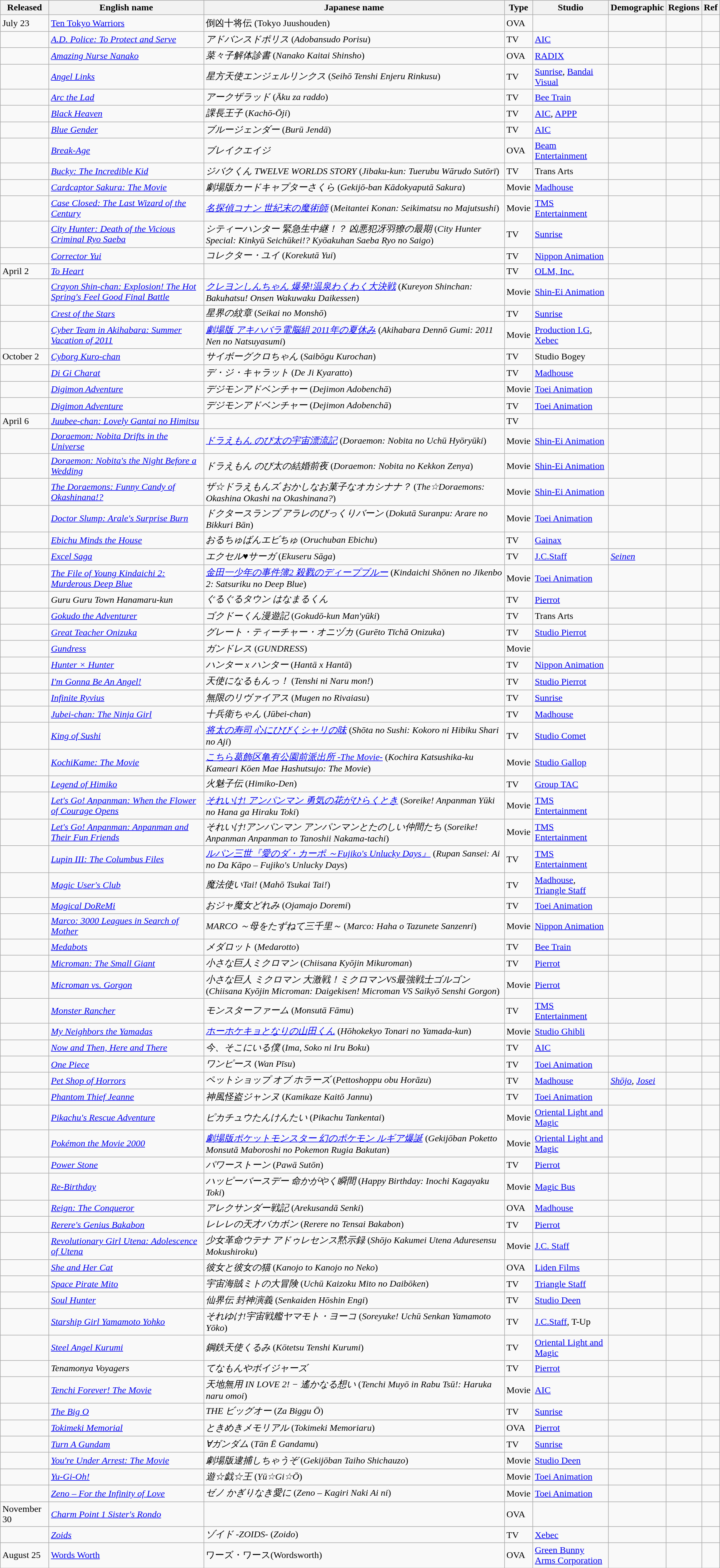<table class="wikitable sortable" border="1">
<tr>
<th>Released</th>
<th>English name</th>
<th>Japanese name</th>
<th>Type</th>
<th>Studio</th>
<th>Demographic</th>
<th>Regions</th>
<th>Ref</th>
</tr>
<tr>
<td>July 23</td>
<td><a href='#'>Ten Tokyo Warriors</a></td>
<td>倒凶十将伝 (Tokyo Juushouden)</td>
<td>OVA</td>
<td></td>
<td></td>
<td></td>
<td></td>
</tr>
<tr>
<td></td>
<td><em><a href='#'>A.D. Police: To Protect and Serve</a></em></td>
<td><em>アドバンスドポリス</em> (<em>Adobansudo Porisu</em>)</td>
<td>TV</td>
<td><a href='#'>AIC</a></td>
<td></td>
<td></td>
<td></td>
</tr>
<tr>
<td></td>
<td><em><a href='#'>Amazing Nurse Nanako</a></em></td>
<td><em>菜々子解体診書</em> (<em>Nanako Kaitai Shinsho</em>)</td>
<td>OVA</td>
<td><a href='#'>RADIX</a></td>
<td></td>
<td></td>
<td></td>
</tr>
<tr>
<td></td>
<td><em><a href='#'>Angel Links</a></em></td>
<td><em>星方天使エンジェルリンクス</em> (<em>Seihō Tenshi Enjeru Rinkusu</em>)</td>
<td>TV</td>
<td><a href='#'>Sunrise</a>, <a href='#'>Bandai Visual</a></td>
<td></td>
<td></td>
<td></td>
</tr>
<tr>
<td></td>
<td><em><a href='#'>Arc the Lad</a></em></td>
<td><em>アークザラッド</em> (<em>Āku za raddo</em>)</td>
<td>TV</td>
<td><a href='#'>Bee Train</a></td>
<td></td>
<td></td>
<td></td>
</tr>
<tr>
<td></td>
<td><em><a href='#'>Black Heaven</a></em></td>
<td><em>課長王子</em> (<em>Kachō-Ōji</em>)</td>
<td>TV</td>
<td><a href='#'>AIC</a>, <a href='#'>APPP</a></td>
<td></td>
<td></td>
<td></td>
</tr>
<tr>
<td></td>
<td><em><a href='#'>Blue Gender</a></em></td>
<td><em>ブルージェンダー</em> (<em>Burū Jendā</em>)</td>
<td>TV</td>
<td><a href='#'>AIC</a></td>
<td></td>
<td></td>
<td></td>
</tr>
<tr>
<td></td>
<td><em><a href='#'>Break-Age</a></em></td>
<td><em>ブレイクエイジ</em></td>
<td>OVA</td>
<td><a href='#'>Beam Entertainment</a></td>
<td></td>
<td></td>
<td></td>
</tr>
<tr>
<td></td>
<td><em><a href='#'>Bucky: The Incredible Kid</a></em></td>
<td><em>ジバクくん TWELVE WORLDS STORY</em> (<em>Jibaku-kun: Tuerubu Wārudo Sutōrī</em>)</td>
<td>TV</td>
<td>Trans Arts</td>
<td></td>
<td></td>
<td></td>
</tr>
<tr>
<td></td>
<td><em><a href='#'>Cardcaptor Sakura: The Movie</a></em></td>
<td><em>劇場版カードキャプターさくら</em> (<em>Gekijō-ban Kādokyaputā Sakura</em>)</td>
<td>Movie</td>
<td><a href='#'>Madhouse</a></td>
<td></td>
<td></td>
<td></td>
</tr>
<tr>
<td></td>
<td><em><a href='#'>Case Closed: The Last Wizard of the Century</a></em></td>
<td><em><a href='#'>名探偵コナン 世紀末の魔術師</a></em> (<em>Meitantei Konan: Seikimatsu no Majutsushi</em>)</td>
<td>Movie</td>
<td><a href='#'>TMS Entertainment</a></td>
<td></td>
<td></td>
<td></td>
</tr>
<tr>
<td></td>
<td><em><a href='#'>City Hunter: Death of the Vicious Criminal Ryo Saeba</a></em></td>
<td><em>シティーハンター 緊急生中継！？ 凶悪犯冴羽獠の最期</em> (<em>City Hunter Special: Kinkyū Seichūkei!? Kyōakuhan Saeba Ryo no Saigo</em>)</td>
<td>TV</td>
<td><a href='#'>Sunrise</a></td>
<td></td>
<td></td>
<td></td>
</tr>
<tr>
<td></td>
<td><em><a href='#'>Corrector Yui</a></em></td>
<td><em>コレクター・ユイ</em> (<em>Korekutā Yui</em>)</td>
<td>TV</td>
<td><a href='#'>Nippon Animation</a></td>
<td></td>
<td></td>
<td></td>
</tr>
<tr>
<td>April 2</td>
<td><em><a href='#'>To Heart</a></em></td>
<td></td>
<td>TV</td>
<td><a href='#'>OLM, Inc.</a></td>
<td></td>
<td></td>
<td></td>
</tr>
<tr>
<td></td>
<td><em><a href='#'>Crayon Shin-chan: Explosion! The Hot Spring's Feel Good Final Battle</a></em></td>
<td><em><a href='#'>クレヨンしんちゃん 爆発!温泉わくわく大決戦</a></em> (<em>Kureyon Shinchan: Bakuhatsu! Onsen Wakuwaku Daikessen</em>)</td>
<td>Movie</td>
<td><a href='#'>Shin-Ei Animation</a></td>
<td></td>
<td></td>
<td></td>
</tr>
<tr>
<td></td>
<td><em><a href='#'>Crest of the Stars</a></em></td>
<td><em>星界の紋章</em> (<em>Seikai no Monshō</em>)</td>
<td>TV</td>
<td><a href='#'>Sunrise</a></td>
<td></td>
<td></td>
<td></td>
</tr>
<tr>
<td></td>
<td><em><a href='#'>Cyber Team in Akihabara: Summer Vacation of 2011</a></em></td>
<td><em><a href='#'>劇場版 アキハバラ電脳組 2011年の夏休み</a></em> (<em>Akihabara Dennō Gumi: 2011 Nen no Natsuyasumi</em>)</td>
<td>Movie</td>
<td><a href='#'>Production I.G</a>, <a href='#'>Xebec</a></td>
<td></td>
<td></td>
<td></td>
</tr>
<tr>
<td>October 2</td>
<td><em><a href='#'>Cyborg Kuro-chan</a></em></td>
<td><em>サイボーグクロちゃん</em> (<em>Saibōgu Kurochan</em>)</td>
<td>TV</td>
<td>Studio Bogey</td>
<td></td>
<td></td>
<td></td>
</tr>
<tr>
<td></td>
<td><em><a href='#'>Di Gi Charat</a></em></td>
<td><em>デ・ジ・キャラット</em> (<em>De Ji Kyaratto</em>)</td>
<td>TV</td>
<td><a href='#'>Madhouse</a></td>
<td></td>
<td></td>
<td></td>
</tr>
<tr>
<td></td>
<td><em><a href='#'>Digimon Adventure</a></em></td>
<td><em>デジモンアドベンチャー</em> (<em>Dejimon Adobenchā</em>)</td>
<td>Movie</td>
<td><a href='#'>Toei Animation</a></td>
<td></td>
<td></td>
<td></td>
</tr>
<tr>
<td></td>
<td><em><a href='#'>Digimon Adventure</a></em></td>
<td><em>デジモンアドベンチャー</em> (<em>Dejimon Adobenchā</em>)</td>
<td>TV</td>
<td><a href='#'>Toei Animation</a></td>
<td></td>
<td></td>
<td></td>
</tr>
<tr>
<td>April 6</td>
<td><em><a href='#'>Juubee-chan: Lovely Gantai no Himitsu</a></em></td>
<td></td>
<td>TV</td>
<td></td>
<td></td>
<td></td>
<td></td>
</tr>
<tr>
<td></td>
<td><em><a href='#'>Doraemon: Nobita Drifts in the Universe</a></em></td>
<td><em><a href='#'>ドラえもん のび太の宇宙漂流記</a></em> (<em>Doraemon: Nobita no Uchū Hyōryūki</em>)</td>
<td>Movie</td>
<td><a href='#'>Shin-Ei Animation</a></td>
<td></td>
<td></td>
<td></td>
</tr>
<tr>
<td></td>
<td><em><a href='#'>Doraemon: Nobita's the Night Before a Wedding</a></em></td>
<td><em>ドラえもん のび太の結婚前夜</em> (<em>Doraemon: Nobita no Kekkon Zenya</em>)</td>
<td>Movie</td>
<td><a href='#'>Shin-Ei Animation</a></td>
<td></td>
<td></td>
<td></td>
</tr>
<tr>
<td></td>
<td><em><a href='#'>The Doraemons: Funny Candy of Okashinana!?</a></em></td>
<td><em>ザ☆ドラえもんズ おかしなお菓子なオカシナナ？ </em> (<em>The☆Doraemons: Okashina Okashi na Okashinana?</em>)</td>
<td>Movie</td>
<td><a href='#'>Shin-Ei Animation</a></td>
<td></td>
<td></td>
<td></td>
</tr>
<tr>
<td></td>
<td><em><a href='#'>Doctor Slump: Arale's Surprise Burn</a></em></td>
<td><em>ドクタースランプ アラレのびっくりバーン</em> (<em>Dokutā Suranpu: Arare no Bikkuri Bān</em>)</td>
<td>Movie</td>
<td><a href='#'>Toei Animation</a></td>
<td></td>
<td></td>
<td></td>
</tr>
<tr>
<td></td>
<td><em><a href='#'>Ebichu Minds the House</a></em></td>
<td><em>おるちゅばんエビちゅ</em> (<em>Oruchuban Ebichu</em>)</td>
<td>TV</td>
<td><a href='#'>Gainax</a></td>
<td></td>
<td></td>
<td></td>
</tr>
<tr>
<td></td>
<td><em><a href='#'>Excel Saga</a></em></td>
<td><em>エクセル♥サーガ</em> (<em>Ekuseru Sāga</em>)</td>
<td>TV</td>
<td><a href='#'>J.C.Staff</a></td>
<td><em><a href='#'>Seinen</a></em></td>
<td></td>
<td></td>
</tr>
<tr>
<td></td>
<td><em><a href='#'>The File of Young Kindaichi 2: Murderous Deep Blue</a></em></td>
<td><em><a href='#'>金田一少年の事件簿2 殺戮のディープブルー</a></em> (<em>Kindaichi Shōnen no Jikenbo 2: Satsuriku no Deep Blue</em>)</td>
<td>Movie</td>
<td><a href='#'>Toei Animation</a></td>
<td></td>
<td></td>
<td></td>
</tr>
<tr>
<td></td>
<td><em>Guru Guru Town Hanamaru-kun</em></td>
<td><em>ぐるぐるタウン はなまるくん</em></td>
<td>TV</td>
<td><a href='#'>Pierrot</a></td>
<td></td>
<td></td>
<td></td>
</tr>
<tr>
<td></td>
<td><em><a href='#'>Gokudo the Adventurer</a></em></td>
<td><em>ゴクドーくん漫遊記</em> (<em>Gokudō-kun Man'yūki</em>)</td>
<td>TV</td>
<td>Trans Arts</td>
<td></td>
<td></td>
<td></td>
</tr>
<tr>
<td></td>
<td><em><a href='#'>Great Teacher Onizuka</a></em></td>
<td><em>グレート・ティーチャー・オニヅカ</em> (<em>Gurēto Tīchā Onizuka</em>)</td>
<td>TV</td>
<td><a href='#'>Studio Pierrot</a></td>
<td></td>
<td></td>
<td></td>
</tr>
<tr>
<td></td>
<td><em><a href='#'>Gundress</a></em></td>
<td><em>ガンドレス</em> (<em>GUNDRESS</em>)</td>
<td>Movie</td>
<td></td>
<td></td>
<td></td>
<td></td>
</tr>
<tr>
<td></td>
<td><em><a href='#'>Hunter × Hunter</a></em></td>
<td><em>ハンター x ハンター</em> (<em>Hantā x Hantā</em>)</td>
<td>TV</td>
<td><a href='#'>Nippon Animation</a></td>
<td></td>
<td></td>
<td></td>
</tr>
<tr>
<td></td>
<td><em><a href='#'>I'm Gonna Be An Angel!</a></em></td>
<td><em>天使になるもんっ！</em> (<em>Tenshi ni Naru mon!</em>)</td>
<td>TV</td>
<td><a href='#'>Studio Pierrot</a></td>
<td></td>
<td></td>
<td></td>
</tr>
<tr>
<td></td>
<td><em><a href='#'>Infinite Ryvius</a></em></td>
<td><em>無限のリヴァイアス</em> (<em>Mugen no Rivaiasu</em>)</td>
<td>TV</td>
<td><a href='#'>Sunrise</a></td>
<td></td>
<td></td>
<td></td>
</tr>
<tr>
<td></td>
<td><em><a href='#'>Jubei-chan: The Ninja Girl</a></em></td>
<td><em>十兵衛ちゃん</em> (<em>Jūbei-chan</em>)</td>
<td>TV</td>
<td><a href='#'>Madhouse</a></td>
<td></td>
<td></td>
<td></td>
</tr>
<tr>
<td></td>
<td><em><a href='#'>King of Sushi</a></em></td>
<td><em><a href='#'>将太の寿司 心にひびくシャリの味</a></em> (<em>Shōta no Sushi: Kokoro ni Hibiku Shari no Aji</em>)</td>
<td>TV</td>
<td><a href='#'>Studio Comet</a></td>
<td></td>
<td></td>
<td></td>
</tr>
<tr>
<td></td>
<td><em><a href='#'>KochiKame: The Movie</a></em></td>
<td><em><a href='#'>こちら葛飾区亀有公園前派出所 -The Movie-</a></em> (<em>Kochira Katsushika-ku Kameari Kōen Mae Hashutsujo: The Movie</em>)</td>
<td>Movie</td>
<td><a href='#'>Studio Gallop</a></td>
<td></td>
<td></td>
<td></td>
</tr>
<tr>
<td></td>
<td><em><a href='#'>Legend of Himiko</a></em></td>
<td><em>火魅子伝</em> (<em>Himiko-Den</em>)</td>
<td>TV</td>
<td><a href='#'>Group TAC</a></td>
<td></td>
<td></td>
<td></td>
</tr>
<tr>
<td></td>
<td><em><a href='#'>Let's Go! Anpanman: When the Flower of Courage Opens</a></em></td>
<td><em><a href='#'>それいけ! アンパンマン 勇気の花がひらくとき</a></em> (<em>Soreike! Anpanman Yūki no Hana ga Hiraku Toki</em>)</td>
<td>Movie</td>
<td><a href='#'>TMS Entertainment</a></td>
<td></td>
<td></td>
<td></td>
</tr>
<tr>
<td></td>
<td><em><a href='#'>Let's Go! Anpanman: Anpanman and Their Fun Friends</a></em></td>
<td><em>それいけ!アンパンマン アンパンマンとたのしい仲間たち</em> (<em>Soreike! Anpanman Anpanman to Tanoshii Nakama-tachi</em>)</td>
<td>Movie</td>
<td><a href='#'>TMS Entertainment</a></td>
<td></td>
<td></td>
<td></td>
</tr>
<tr>
<td></td>
<td><em><a href='#'>Lupin III: The Columbus Files</a></em></td>
<td><em><a href='#'>ルパン三世『愛のダ・カーポ ～Fujiko's Unlucky Days』</a></em> (<em>Rupan Sansei: Ai no Da Kāpo – Fujiko's Unlucky Days</em>)</td>
<td>TV</td>
<td><a href='#'>TMS Entertainment</a></td>
<td></td>
<td></td>
<td></td>
</tr>
<tr>
<td></td>
<td><em><a href='#'>Magic User's Club</a></em></td>
<td><em>魔法使いTai!</em> (<em>Mahō Tsukai Tai!</em>)</td>
<td>TV</td>
<td><a href='#'>Madhouse</a>, <a href='#'>Triangle Staff</a></td>
<td></td>
<td></td>
<td></td>
</tr>
<tr>
<td></td>
<td><em><a href='#'>Magical DoReMi</a></em></td>
<td><em>おジャ魔女どれみ</em> (<em>Ojamajo Doremi</em>)</td>
<td>TV</td>
<td><a href='#'>Toei Animation</a></td>
<td></td>
<td></td>
<td></td>
</tr>
<tr>
<td></td>
<td><em><a href='#'>Marco: 3000 Leagues in Search of Mother</a></em></td>
<td><em>MARCO ～母をたずねて三千里～</em> (<em>Marco: Haha o Tazunete Sanzenri</em>)</td>
<td>Movie</td>
<td><a href='#'>Nippon Animation</a></td>
<td></td>
<td></td>
<td></td>
</tr>
<tr>
<td></td>
<td><em><a href='#'>Medabots</a></em></td>
<td><em>メダロット</em> (<em>Medarotto</em>)</td>
<td>TV</td>
<td><a href='#'>Bee Train</a></td>
<td></td>
<td></td>
<td></td>
</tr>
<tr>
<td></td>
<td><em><a href='#'>Microman: The Small Giant</a></em></td>
<td><em>小さな巨人ミクロマン</em> (<em>Chiisana Kyōjin Mikuroman</em>)</td>
<td>TV</td>
<td><a href='#'>Pierrot</a></td>
<td></td>
<td></td>
<td></td>
</tr>
<tr>
<td></td>
<td><em><a href='#'>Microman vs. Gorgon</a></em></td>
<td><em>小さな巨人 ミクロマン 大激戦！ミクロマンVS最強戦士ゴルゴン</em> (<em>Chiisana Kyōjin Microman: Daigekisen! Microman VS Saikyō Senshi Gorgon</em>)</td>
<td>Movie</td>
<td><a href='#'>Pierrot</a></td>
<td></td>
<td></td>
<td></td>
</tr>
<tr>
<td></td>
<td><em><a href='#'>Monster Rancher</a></em></td>
<td><em>モンスターファーム</em> (<em>Monsutā Fāmu</em>)</td>
<td>TV</td>
<td><a href='#'>TMS Entertainment</a></td>
<td></td>
<td></td>
<td></td>
</tr>
<tr>
<td></td>
<td><em><a href='#'>My Neighbors the Yamadas</a></em></td>
<td><em><a href='#'>ホーホケキョとなりの山田くん</a></em> (<em>Hōhokekyo Tonari no Yamada-kun</em>)</td>
<td>Movie</td>
<td><a href='#'>Studio Ghibli</a></td>
<td></td>
<td></td>
<td></td>
</tr>
<tr>
<td></td>
<td><em><a href='#'>Now and Then, Here and There</a></em></td>
<td><em>今、そこにいる僕</em> (<em>Ima, Soko ni Iru Boku</em>)</td>
<td>TV</td>
<td><a href='#'>AIC</a></td>
<td></td>
<td></td>
<td></td>
</tr>
<tr>
<td></td>
<td><em><a href='#'>One Piece</a></em></td>
<td><em>ワンピース</em> (<em>Wan Pīsu</em>)</td>
<td>TV</td>
<td><a href='#'>Toei Animation</a></td>
<td></td>
<td></td>
<td></td>
</tr>
<tr>
<td></td>
<td><em><a href='#'>Pet Shop of Horrors</a></em></td>
<td><em>ペットショップ オブ ホラーズ</em> (<em>Pettoshoppu obu Horāzu</em>)</td>
<td>TV</td>
<td><a href='#'>Madhouse</a></td>
<td><em><a href='#'>Shōjo</a>, <a href='#'>Josei</a></em></td>
<td></td>
<td></td>
</tr>
<tr>
<td></td>
<td><em><a href='#'>Phantom Thief Jeanne</a></em></td>
<td><em>神風怪盗ジャンヌ</em> (<em>Kamikaze Kaitō Jannu</em>)</td>
<td>TV</td>
<td><a href='#'>Toei Animation</a></td>
<td></td>
<td></td>
<td></td>
</tr>
<tr>
<td></td>
<td><em><a href='#'>Pikachu's Rescue Adventure</a></em></td>
<td><em>ピカチュウたんけんたい</em> (<em>Pikachu Tankentai</em>)</td>
<td>Movie</td>
<td><a href='#'>Oriental Light and Magic</a></td>
<td></td>
<td></td>
<td></td>
</tr>
<tr>
<td></td>
<td><em><a href='#'>Pokémon the Movie 2000</a></em></td>
<td><em><a href='#'>劇場版ポケットモンスター 幻のポケモン ルギア爆誕</a></em> (<em>Gekijōban Poketto Monsutā Maboroshi no Pokemon Rugia Bakutan</em>)</td>
<td>Movie</td>
<td><a href='#'>Oriental Light and Magic</a></td>
<td></td>
<td></td>
<td></td>
</tr>
<tr>
<td></td>
<td><em><a href='#'>Power Stone</a></em></td>
<td><em>パワーストーン</em> (<em>Pawā Sutōn</em>)</td>
<td>TV</td>
<td><a href='#'>Pierrot</a></td>
<td></td>
<td></td>
<td></td>
</tr>
<tr>
<td></td>
<td><em><a href='#'>Re-Birthday</a></em></td>
<td><em>ハッピーバースデー 命かがやく瞬間</em> (<em>Happy Birthday: Inochi Kagayaku Toki</em>)</td>
<td>Movie</td>
<td><a href='#'>Magic Bus</a></td>
<td></td>
<td></td>
<td></td>
</tr>
<tr>
<td></td>
<td><em><a href='#'>Reign: The Conqueror</a></em></td>
<td><em>アレクサンダー戦記</em> (<em>Arekusandā Senki</em>)</td>
<td>OVA</td>
<td><a href='#'>Madhouse</a></td>
<td></td>
<td></td>
<td></td>
</tr>
<tr>
<td></td>
<td><em><a href='#'>Rerere's Genius Bakabon</a></em></td>
<td><em>レレレの天才バカボン</em> (<em>Rerere no Tensai Bakabon</em>)</td>
<td>TV</td>
<td><a href='#'>Pierrot</a></td>
<td></td>
<td></td>
<td></td>
</tr>
<tr>
<td></td>
<td><em><a href='#'>Revolutionary Girl Utena: Adolescence of Utena</a></em></td>
<td><em>少女革命ウテナ アドゥレセンス黙示録</em> (<em>Shōjo Kakumei Utena Aduresensu Mokushiroku</em>)</td>
<td>Movie</td>
<td><a href='#'>J.C. Staff</a></td>
<td></td>
<td></td>
<td></td>
</tr>
<tr>
<td></td>
<td><em><a href='#'>She and Her Cat</a></em></td>
<td><em>彼女と彼女の猫</em> (<em>Kanojo to Kanojo no Neko</em>)</td>
<td>OVA</td>
<td><a href='#'>Liden Films</a></td>
<td></td>
<td></td>
<td></td>
</tr>
<tr>
<td></td>
<td><em><a href='#'>Space Pirate Mito</a></em></td>
<td><em>宇宙海賊ミトの大冒険</em> (<em>Uchū Kaizoku Mito no Daibōken</em>)</td>
<td>TV</td>
<td><a href='#'>Triangle Staff</a></td>
<td></td>
<td></td>
<td></td>
</tr>
<tr>
<td></td>
<td><em><a href='#'>Soul Hunter</a></em></td>
<td><em>仙界伝 封神演義</em> (<em>Senkaiden Hōshin Engi</em>)</td>
<td>TV</td>
<td><a href='#'>Studio Deen</a></td>
<td></td>
<td></td>
<td></td>
</tr>
<tr>
<td></td>
<td><em><a href='#'>Starship Girl Yamamoto Yohko</a></em></td>
<td><em>それゆけ!宇宙戦艦ヤマモト・ヨーコ</em> (<em>Soreyuke! Uchū Senkan Yamamoto Yōko</em>)</td>
<td>TV</td>
<td><a href='#'>J.C.Staff</a>, T-Up</td>
<td></td>
<td></td>
<td></td>
</tr>
<tr>
<td></td>
<td><em><a href='#'>Steel Angel Kurumi</a></em></td>
<td><em>鋼鉄天使くるみ</em> (<em>Kōtetsu Tenshi Kurumi</em>)</td>
<td>TV</td>
<td><a href='#'>Oriental Light and Magic</a></td>
<td></td>
<td></td>
<td></td>
</tr>
<tr>
<td></td>
<td><em>Tenamonya Voyagers</em></td>
<td><em>てなもんやボイジャーズ</em></td>
<td>TV</td>
<td><a href='#'>Pierrot</a></td>
<td></td>
<td></td>
<td></td>
</tr>
<tr>
<td></td>
<td><em><a href='#'>Tenchi Forever! The Movie</a></em></td>
<td><em>天地無用 IN LOVE 2! − 遙かなる想い</em> (<em>Tenchi Muyō in Rabu Tsū!: Haruka naru omoi</em>)</td>
<td>Movie</td>
<td><a href='#'>AIC</a></td>
<td></td>
<td></td>
<td></td>
</tr>
<tr>
<td></td>
<td><em><a href='#'>The Big O</a></em></td>
<td><em>THE ビッグオー</em> (<em>Za Biggu Ō</em>)</td>
<td>TV</td>
<td><a href='#'>Sunrise</a></td>
<td></td>
<td></td>
<td></td>
</tr>
<tr>
<td></td>
<td><em><a href='#'>Tokimeki Memorial</a></em></td>
<td><em>ときめきメモリアル</em> (<em>Tokimeki Memoriaru</em>)</td>
<td>OVA</td>
<td><a href='#'>Pierrot</a></td>
<td></td>
<td></td>
<td></td>
</tr>
<tr>
<td></td>
<td><em><a href='#'>Turn A Gundam</a></em></td>
<td><em>∀ガンダム</em> (<em>Tān Ē Gandamu</em>)</td>
<td>TV</td>
<td><a href='#'>Sunrise</a></td>
<td></td>
<td></td>
<td></td>
</tr>
<tr>
<td></td>
<td><em><a href='#'>You're Under Arrest: The Movie</a></em></td>
<td><em>劇場版逮捕しちゃうぞ</em> (<em>Gekijōban Taiho Shichauzo</em>)</td>
<td>Movie</td>
<td><a href='#'>Studio Deen</a></td>
<td></td>
<td></td>
<td></td>
</tr>
<tr>
<td></td>
<td><em><a href='#'>Yu-Gi-Oh!</a></em></td>
<td><em>遊☆戯☆王</em> (<em>Yū☆Gi☆Ō</em>)</td>
<td>Movie</td>
<td><a href='#'>Toei Animation</a></td>
<td></td>
<td></td>
<td></td>
</tr>
<tr>
<td></td>
<td><em><a href='#'>Zeno – For the Infinity of Love</a></em></td>
<td><em>ゼノ かぎりなき愛に</em> (<em>Zeno – Kagiri Naki Ai ni</em>)</td>
<td>Movie</td>
<td><a href='#'>Toei Animation</a></td>
<td></td>
<td></td>
<td></td>
</tr>
<tr>
<td>November 30</td>
<td><em><a href='#'>Charm Point 1 Sister's Rondo</a></em></td>
<td></td>
<td>OVA</td>
<td></td>
<td></td>
<td></td>
<td></td>
</tr>
<tr>
<td></td>
<td><em><a href='#'>Zoids</a></em></td>
<td><em>ゾイド -ZOIDS-</em> (<em>Zoido</em>)</td>
<td>TV</td>
<td><a href='#'>Xebec</a></td>
<td></td>
<td></td>
<td></td>
</tr>
<tr>
<td>August 25</td>
<td><a href='#'>Words Worth</a></td>
<td>ワーズ・ワース(Wordsworth)</td>
<td>OVA</td>
<td><a href='#'>Green Bunny</a><br><a href='#'>Arms Corporation</a></td>
<td></td>
<td></td>
<td></td>
</tr>
</table>
